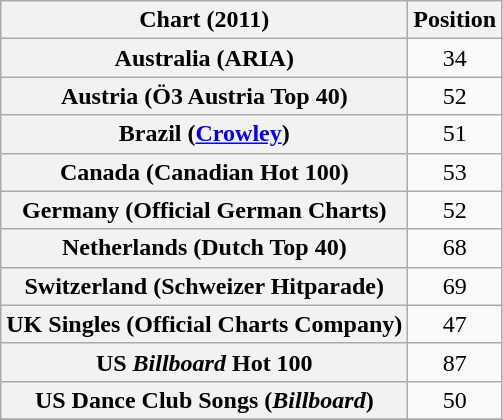<table class="wikitable sortable plainrowheaders">
<tr>
<th scope="col">Chart (2011)</th>
<th scope="col">Position</th>
</tr>
<tr>
<th scope="row">Australia (ARIA)</th>
<td style="text-align:center;">34</td>
</tr>
<tr>
<th scope="row">Austria (Ö3 Austria Top 40)</th>
<td style="text-align:center;">52</td>
</tr>
<tr>
<th scope="row">Brazil (<a href='#'>Crowley</a>)</th>
<td style="text-align:center;">51</td>
</tr>
<tr>
<th scope="row">Canada (Canadian Hot 100)</th>
<td style="text-align:center;">53</td>
</tr>
<tr>
<th scope="row">Germany (Official German Charts)</th>
<td style="text-align:center;">52</td>
</tr>
<tr>
<th scope="row">Netherlands (Dutch Top 40)</th>
<td style="text-align:center;">68</td>
</tr>
<tr>
<th scope="row">Switzerland (Schweizer Hitparade)</th>
<td style="text-align:center;">69</td>
</tr>
<tr>
<th scope="row">UK Singles (Official Charts Company)</th>
<td style="text-align:center;">47</td>
</tr>
<tr>
<th scope="row">US <em>Billboard</em> Hot 100</th>
<td style="text-align:center;">87</td>
</tr>
<tr>
<th scope="row">US Dance Club Songs (<em>Billboard</em>)</th>
<td style="text-align:center;">50</td>
</tr>
<tr>
</tr>
</table>
